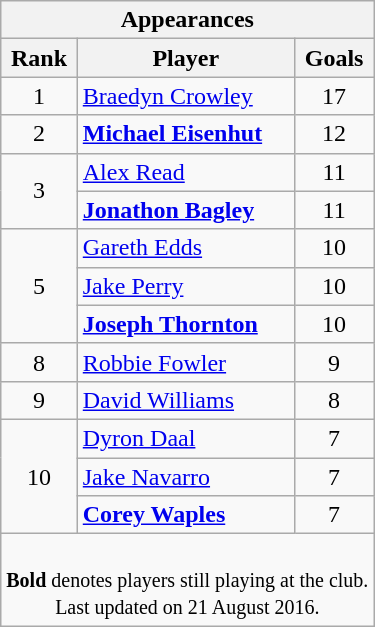<table class="wikitable" style="text-align:center">
<tr>
<th colspan="3">Appearances</th>
</tr>
<tr>
<th>Rank</th>
<th>Player</th>
<th>Goals</th>
</tr>
<tr>
<td>1</td>
<td align="left"> <a href='#'>Braedyn Crowley</a></td>
<td>17</td>
</tr>
<tr>
<td>2</td>
<td align="left"> <strong><a href='#'>Michael Eisenhut</a></strong></td>
<td>12</td>
</tr>
<tr>
<td rowspan="2">3</td>
<td align="left"> <a href='#'>Alex Read</a></td>
<td>11</td>
</tr>
<tr>
<td align="left"> <strong><a href='#'>Jonathon Bagley</a></strong></td>
<td>11</td>
</tr>
<tr>
<td rowspan="3">5</td>
<td align="left"> <a href='#'>Gareth Edds</a></td>
<td>10</td>
</tr>
<tr>
<td align="left"> <a href='#'>Jake Perry</a></td>
<td>10</td>
</tr>
<tr>
<td align="left"> <strong><a href='#'>Joseph Thornton</a></strong></td>
<td>10</td>
</tr>
<tr>
<td>8</td>
<td align="left"> <a href='#'>Robbie Fowler</a></td>
<td>9</td>
</tr>
<tr>
<td>9</td>
<td align="left"> <a href='#'>David Williams</a></td>
<td>8</td>
</tr>
<tr>
<td rowspan="3">10</td>
<td align="left"> <a href='#'>Dyron Daal</a></td>
<td>7</td>
</tr>
<tr>
<td align="left"> <a href='#'>Jake Navarro</a></td>
<td>7</td>
</tr>
<tr>
<td align="left"> <strong><a href='#'>Corey Waples</a></strong></td>
<td>7</td>
</tr>
<tr>
<td colspan="5"><br><small>
<strong>Bold</strong> denotes players still playing at the club.<br>
Last updated on 21 August 2016.
</small></td>
</tr>
</table>
